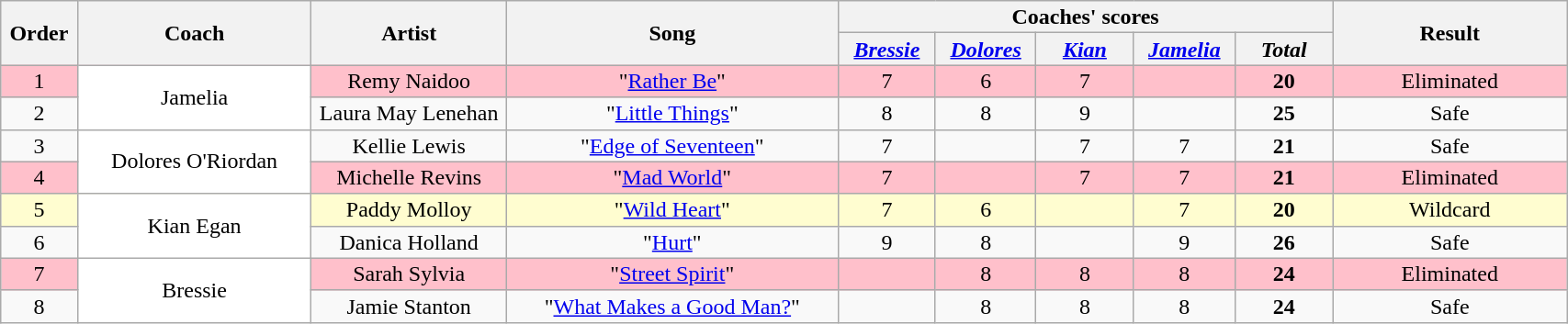<table class="wikitable" style="text-align:center; line-height:16px; width:90%;">
<tr>
<th scope="col" rowspan="2" width="02%">Order</th>
<th scope="col" rowspan="2" width="12%">Coach</th>
<th scope="col" rowspan="2" width="10%">Artist</th>
<th scope="col" rowspan="2" width="17%">Song</th>
<th scope="col" colspan="5" width="10%">Coaches' scores</th>
<th scope="col" rowspan="2" width="12%">Result</th>
</tr>
<tr>
<th width="5%"><em><a href='#'>Bressie</a></em></th>
<th width="5%"><em><a href='#'>Dolores</a></em></th>
<th width="5%"><em><a href='#'>Kian</a></em></th>
<th width="5%"><em><a href='#'>Jamelia</a></em></th>
<th width="5%"><em>Total</em></th>
</tr>
<tr style="background:pink;">
<td>1</td>
<td rowspan="2" style="background:white;">Jamelia</td>
<td>Remy Naidoo</td>
<td>"<a href='#'>Rather Be</a>"</td>
<td>7</td>
<td>6</td>
<td>7</td>
<td></td>
<td><strong>20</strong></td>
<td>Eliminated</td>
</tr>
<tr>
<td>2</td>
<td>Laura May Lenehan</td>
<td>"<a href='#'>Little Things</a>"</td>
<td>8</td>
<td>8</td>
<td>9</td>
<td></td>
<td><strong>25</strong></td>
<td>Safe</td>
</tr>
<tr>
<td>3</td>
<td rowspan="2" style="background:white;">Dolores O'Riordan</td>
<td>Kellie Lewis</td>
<td>"<a href='#'>Edge of Seventeen</a>"</td>
<td>7</td>
<td></td>
<td>7</td>
<td>7</td>
<td><strong>21</strong></td>
<td>Safe</td>
</tr>
<tr style="background:pink;">
<td>4</td>
<td>Michelle Revins</td>
<td>"<a href='#'>Mad World</a>"</td>
<td>7</td>
<td></td>
<td>7</td>
<td>7</td>
<td><strong>21</strong></td>
<td>Eliminated</td>
</tr>
<tr style="background:#FFFDD0">
<td>5</td>
<td rowspan="2" style="background:white;">Kian Egan</td>
<td>Paddy Molloy</td>
<td>"<a href='#'>Wild Heart</a>"</td>
<td>7</td>
<td>6</td>
<td></td>
<td>7</td>
<td><strong>20</strong></td>
<td>Wildcard</td>
</tr>
<tr>
<td>6</td>
<td>Danica Holland</td>
<td>"<a href='#'>Hurt</a>"</td>
<td>9</td>
<td>8</td>
<td></td>
<td>9</td>
<td><strong>26</strong></td>
<td>Safe</td>
</tr>
<tr style="background:pink;">
<td>7</td>
<td rowspan="2" style="background:white;">Bressie</td>
<td>Sarah Sylvia</td>
<td>"<a href='#'>Street Spirit</a>"</td>
<td></td>
<td>8</td>
<td>8</td>
<td>8</td>
<td><strong>24</strong></td>
<td>Eliminated</td>
</tr>
<tr>
<td>8</td>
<td>Jamie Stanton</td>
<td>"<a href='#'>What Makes a Good Man?</a>"</td>
<td></td>
<td>8</td>
<td>8</td>
<td>8</td>
<td><strong>24</strong></td>
<td>Safe</td>
</tr>
</table>
